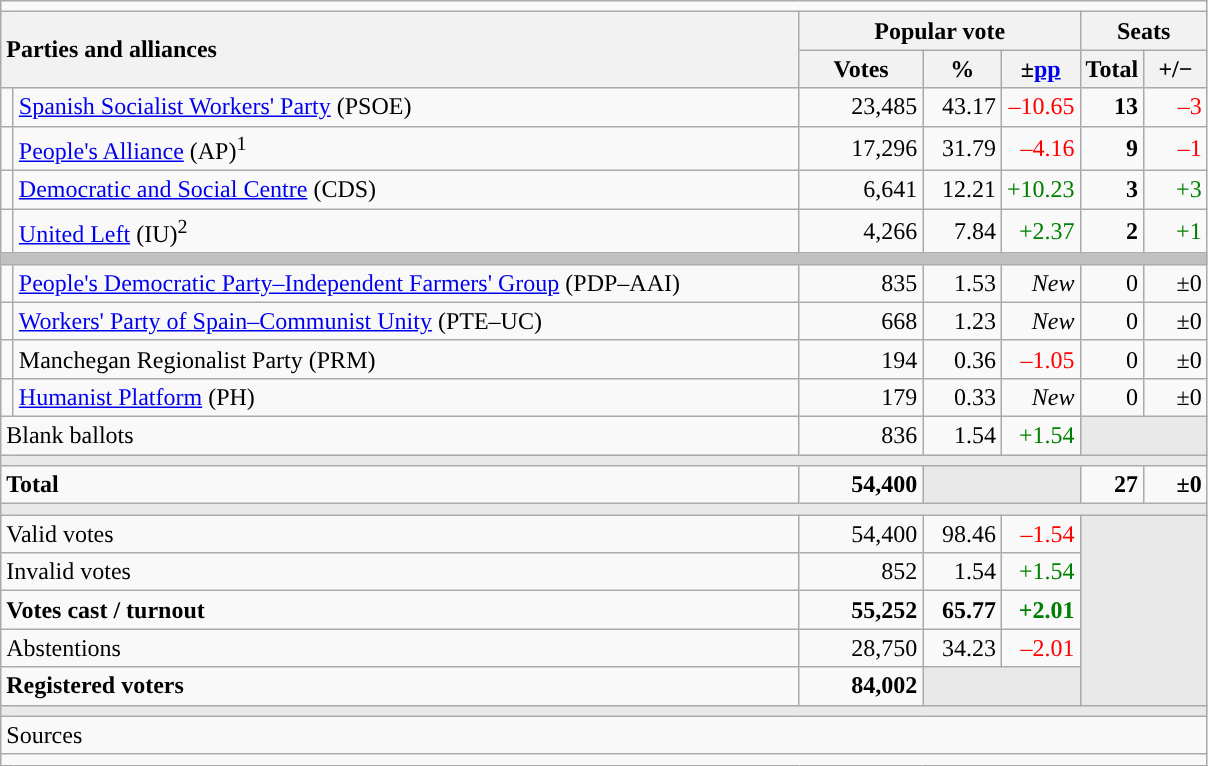<table class="wikitable" style="text-align:right;">
<tr>
<td colspan="7"></td>
</tr>
<tr>
<th style="text-align:left;" rowspan="2" colspan="2" width="525">Parties and alliances</th>
<th colspan="3">Popular vote</th>
<th colspan="2">Seats</th>
</tr>
<tr>
<th width="75">Votes</th>
<th width="45">%</th>
<th width="45">±<a href='#'>pp</a></th>
<th width="35">Total</th>
<th width="35">+/−</th>
</tr>
<tr>
<td width="1" style="color:inherit;background:"></td>
<td align="left"><a href='#'>Spanish Socialist Workers' Party</a> (PSOE)</td>
<td>23,485</td>
<td>43.17</td>
<td style="color:red;">–10.65</td>
<td><strong>13</strong></td>
<td style="color:red;">–3</td>
</tr>
<tr>
<td style="color:inherit;background:"></td>
<td align="left"><a href='#'>People's Alliance</a> (AP)<sup>1</sup></td>
<td>17,296</td>
<td>31.79</td>
<td style="color:red;">–4.16</td>
<td><strong>9</strong></td>
<td style="color:red;">–1</td>
</tr>
<tr>
<td style="color:inherit;background:"></td>
<td align="left"><a href='#'>Democratic and Social Centre</a> (CDS)</td>
<td>6,641</td>
<td>12.21</td>
<td style="color:green;">+10.23</td>
<td><strong>3</strong></td>
<td style="color:green;">+3</td>
</tr>
<tr>
<td style="color:inherit;background:"></td>
<td align="left"><a href='#'>United Left</a> (IU)<sup>2</sup></td>
<td>4,266</td>
<td>7.84</td>
<td style="color:green;">+2.37</td>
<td><strong>2</strong></td>
<td style="color:green;">+1</td>
</tr>
<tr>
<td colspan="7" bgcolor="#C0C0C0"></td>
</tr>
<tr>
<td style="color:inherit;background:"></td>
<td align="left"><a href='#'>People's Democratic Party–Independent Farmers' Group</a> (PDP–AAI)</td>
<td>835</td>
<td>1.53</td>
<td><em>New</em></td>
<td>0</td>
<td>±0</td>
</tr>
<tr>
<td style="color:inherit;background:"></td>
<td align="left"><a href='#'>Workers' Party of Spain–Communist Unity</a> (PTE–UC)</td>
<td>668</td>
<td>1.23</td>
<td><em>New</em></td>
<td>0</td>
<td>±0</td>
</tr>
<tr>
<td style="color:inherit;background:"></td>
<td align="left">Manchegan Regionalist Party (PRM)</td>
<td>194</td>
<td>0.36</td>
<td style="color:red;">–1.05</td>
<td>0</td>
<td>±0</td>
</tr>
<tr>
<td style="color:inherit;background:"></td>
<td align="left"><a href='#'>Humanist Platform</a> (PH)</td>
<td>179</td>
<td>0.33</td>
<td><em>New</em></td>
<td>0</td>
<td>±0</td>
</tr>
<tr>
<td align="left" colspan="2">Blank ballots</td>
<td>836</td>
<td>1.54</td>
<td style="color:green;">+1.54</td>
<td bgcolor="#E9E9E9" colspan="2"></td>
</tr>
<tr>
<td colspan="7" bgcolor="#E9E9E9"></td>
</tr>
<tr style="font-weight:bold;">
<td align="left" colspan="2">Total</td>
<td>54,400</td>
<td bgcolor="#E9E9E9" colspan="2"></td>
<td>27</td>
<td>±0</td>
</tr>
<tr>
<td colspan="7" bgcolor="#E9E9E9"></td>
</tr>
<tr>
<td align="left" colspan="2">Valid votes</td>
<td>54,400</td>
<td>98.46</td>
<td style="color:red;">–1.54</td>
<td bgcolor="#E9E9E9" colspan="2" rowspan="5"></td>
</tr>
<tr>
<td align="left" colspan="2">Invalid votes</td>
<td>852</td>
<td>1.54</td>
<td style="color:green;">+1.54</td>
</tr>
<tr style="font-weight:bold;">
<td align="left" colspan="2">Votes cast / turnout</td>
<td>55,252</td>
<td>65.77</td>
<td style="color:green;">+2.01</td>
</tr>
<tr>
<td align="left" colspan="2">Abstentions</td>
<td>28,750</td>
<td>34.23</td>
<td style="color:red;">–2.01</td>
</tr>
<tr style="font-weight:bold;">
<td align="left" colspan="2">Registered voters</td>
<td>84,002</td>
<td bgcolor="#E9E9E9" colspan="2"></td>
</tr>
<tr>
<td colspan="7" bgcolor="#E9E9E9"></td>
</tr>
<tr>
<td align="left" colspan="7">Sources</td>
</tr>
<tr>
<td colspan="7" style="text-align:left; max-width:790px;"></td>
</tr>
</table>
